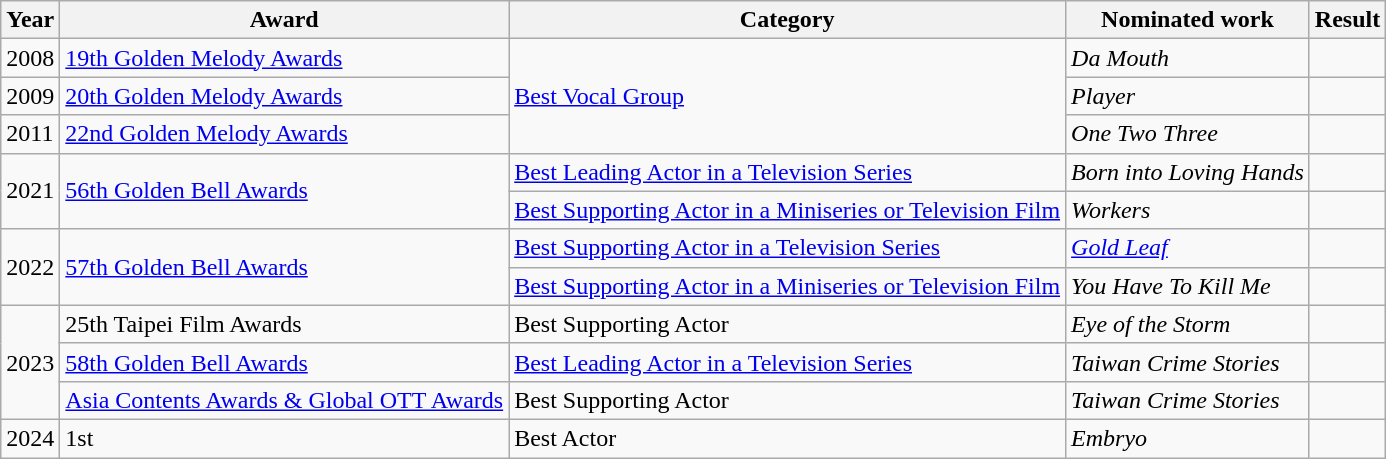<table class="wikitable sortable">
<tr>
<th>Year</th>
<th>Award</th>
<th>Category</th>
<th>Nominated work</th>
<th>Result</th>
</tr>
<tr>
<td>2008</td>
<td><a href='#'>19th Golden Melody Awards</a></td>
<td rowspan=3><a href='#'>Best Vocal Group</a></td>
<td><em>Da Mouth</em></td>
<td></td>
</tr>
<tr>
<td>2009</td>
<td><a href='#'>20th Golden Melody Awards</a></td>
<td><em>Player</em></td>
<td></td>
</tr>
<tr>
<td>2011</td>
<td><a href='#'>22nd Golden Melody Awards</a></td>
<td><em>One Two Three</em></td>
<td></td>
</tr>
<tr>
<td rowspan=2>2021</td>
<td rowspan=2><a href='#'>56th Golden Bell Awards</a></td>
<td><a href='#'>Best Leading Actor in a Television Series</a></td>
<td><em>Born into Loving Hands</em></td>
<td></td>
</tr>
<tr>
<td><a href='#'>Best Supporting Actor in a Miniseries or Television Film</a></td>
<td><em>Workers</em></td>
<td></td>
</tr>
<tr>
<td rowspan=2>2022</td>
<td rowspan=2><a href='#'>57th Golden Bell Awards</a></td>
<td><a href='#'>Best Supporting Actor in a Television Series</a></td>
<td><em><a href='#'>Gold Leaf</a></em></td>
<td></td>
</tr>
<tr>
<td><a href='#'>Best Supporting Actor in a Miniseries or Television Film</a></td>
<td><em>You Have To Kill Me</em></td>
<td></td>
</tr>
<tr>
<td rowspan="3">2023</td>
<td>25th Taipei Film Awards</td>
<td>Best Supporting Actor</td>
<td><em>Eye of the Storm</em></td>
<td></td>
</tr>
<tr>
<td><a href='#'>58th Golden Bell Awards</a></td>
<td><a href='#'>Best Leading Actor in a Television Series</a></td>
<td><em>Taiwan Crime Stories</em></td>
<td></td>
</tr>
<tr>
<td><a href='#'>Asia Contents Awards & Global OTT Awards</a></td>
<td>Best Supporting Actor</td>
<td><em>Taiwan Crime Stories</em></td>
<td></td>
</tr>
<tr>
<td>2024</td>
<td>1st </td>
<td>Best Actor</td>
<td><em>Embryo</em></td>
<td></td>
</tr>
</table>
